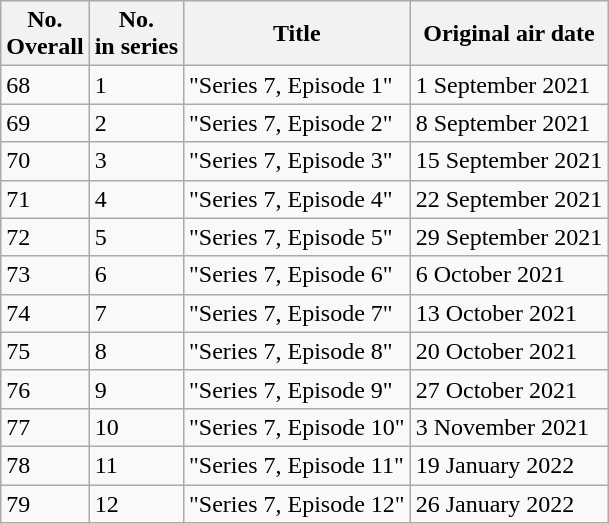<table class="wikitable">
<tr>
<th>No.<br>Overall</th>
<th>No.<br>in series</th>
<th>Title</th>
<th>Original air date</th>
</tr>
<tr>
<td>68</td>
<td>1</td>
<td>"Series 7, Episode 1"</td>
<td>1 September 2021</td>
</tr>
<tr>
<td>69</td>
<td>2</td>
<td>"Series 7, Episode 2"</td>
<td>8 September 2021</td>
</tr>
<tr>
<td>70</td>
<td>3</td>
<td>"Series 7, Episode 3"</td>
<td>15 September 2021</td>
</tr>
<tr>
<td>71</td>
<td>4</td>
<td>"Series 7, Episode 4"</td>
<td>22 September 2021</td>
</tr>
<tr>
<td>72</td>
<td>5</td>
<td>"Series 7, Episode 5"</td>
<td>29 September 2021</td>
</tr>
<tr>
<td>73</td>
<td>6</td>
<td>"Series 7, Episode 6"</td>
<td>6 October 2021</td>
</tr>
<tr>
<td>74</td>
<td>7</td>
<td>"Series 7, Episode 7"</td>
<td>13 October 2021</td>
</tr>
<tr>
<td>75</td>
<td>8</td>
<td>"Series 7, Episode 8"</td>
<td>20 October 2021</td>
</tr>
<tr>
<td>76</td>
<td>9</td>
<td>"Series 7, Episode 9"</td>
<td>27 October 2021</td>
</tr>
<tr>
<td>77</td>
<td>10</td>
<td>"Series 7, Episode 10"</td>
<td>3 November 2021</td>
</tr>
<tr>
<td>78</td>
<td>11</td>
<td>"Series 7, Episode 11"</td>
<td>19 January 2022</td>
</tr>
<tr>
<td>79</td>
<td>12</td>
<td>"Series 7, Episode 12"</td>
<td>26 January 2022</td>
</tr>
</table>
